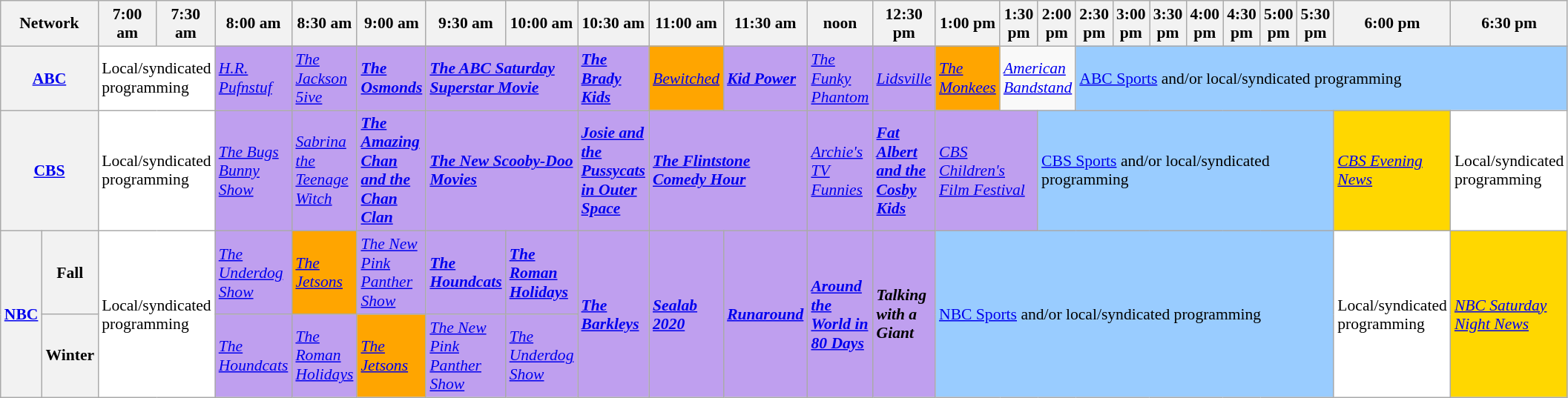<table class=wikitable style="font-size:90%">
<tr>
<th width="1.5%" bgcolor="#C0C0C0" colspan="2">Network</th>
<th width="4%" bgcolor="#C0C0C0">7:00 am</th>
<th width="4%" bgcolor="#C0C0C0">7:30 am</th>
<th width="4%" bgcolor="#C0C0C0">8:00 am</th>
<th width="4%" bgcolor="#C0C0C0">8:30 am</th>
<th width="4%" bgcolor="#C0C0C0">9:00 am</th>
<th width="4%" bgcolor="#C0C0C0">9:30 am</th>
<th width="4%" bgcolor="#C0C0C0">10:00 am</th>
<th width="4%" bgcolor="#C0C0C0">10:30 am</th>
<th width="4%" bgcolor="#C0C0C0">11:00 am</th>
<th width="4%" bgcolor="#C0C0C0">11:30 am</th>
<th width="4%" bgcolor="#C0C0C0">noon</th>
<th width="4%" bgcolor="#C0C0C0">12:30 pm</th>
<th width="4%" bgcolor="#C0C0C0">1:00 pm</th>
<th width="4%" bgcolor="#C0C0C0">1:30 pm</th>
<th width="4%" bgcolor="#C0C0C0">2:00 pm</th>
<th width="4%" bgcolor="#C0C0C0">2:30 pm</th>
<th width="4%" bgcolor="#C0C0C0">3:00 pm</th>
<th width="4%" bgcolor="#C0C0C0">3:30 pm</th>
<th width="4%" bgcolor="#C0C0C0">4:00 pm</th>
<th width="4%" bgcolor="#C0C0C0">4:30 pm</th>
<th width="4%" bgcolor="#C0C0C0">5:00 pm</th>
<th width="4%" bgcolor="#C0C0C0">5:30 pm</th>
<th width="4%" bgcolor="#C0C0C0">6:00 pm</th>
<th width="4%" bgcolor="#C0C0C0">6:30 pm</th>
</tr>
<tr>
<th bgcolor="#C0C0C0" colspan="2"><a href='#'>ABC</a></th>
<td bgcolor="white" colspan="2">Local/syndicated programming</td>
<td bgcolor="bf9fef"><em><a href='#'>H.R. Pufnstuf</a></em> </td>
<td bgcolor="bf9fef"><em><a href='#'>The Jackson 5ive</a></em></td>
<td bgcolor="bf9fef"><strong><em><a href='#'>The Osmonds</a></em></strong></td>
<td bgcolor="bf9fef" colspan=2><strong><em><a href='#'>The ABC Saturday Superstar Movie</a></em></strong></td>
<td bgcolor="bf9fef"><strong><em><a href='#'>The Brady Kids</a></em></strong></td>
<td bgcolor="orange"><em><a href='#'>Bewitched</a></em> </td>
<td bgcolor="bf9fef"><strong><em><a href='#'>Kid Power</a></em></strong></td>
<td bgcolor="bf9fef"><em><a href='#'>The Funky Phantom</a></em> </td>
<td bgcolor="bf9fef"><em><a href='#'>Lidsville</a></em> </td>
<td bgcolor="orange"><em><a href='#'>The Monkees</a></em> </td>
<td colspan="2"><em><a href='#'>American Bandstand</a></em></td>
<td bgcolor="99ccff" colspan="11"><a href='#'>ABC Sports</a> and/or local/syndicated programming</td>
</tr>
<tr>
<th bgcolor="#C0C0C0" colspan="2"><a href='#'>CBS</a></th>
<td bgcolor="white" colspan="2">Local/syndicated programming</td>
<td bgcolor="bf9fef"><em><a href='#'>The Bugs Bunny Show</a></em> </td>
<td bgcolor="bf9fef"><em><a href='#'>Sabrina the Teenage Witch</a></em> </td>
<td bgcolor="bf9fef"><strong><em><a href='#'>The Amazing Chan and the Chan Clan</a></em></strong></td>
<td bgcolor="bf9fef"colspan="2"><strong><em><a href='#'>The New Scooby-Doo Movies</a></em></strong></td>
<td bgcolor="bf9fef"><strong><em><a href='#'>Josie and the Pussycats in Outer Space</a></em></strong></td>
<td bgcolor="bf9fef"colspan="2"><strong><em><a href='#'>The Flintstone Comedy Hour</a></em></strong></td>
<td bgcolor="bf9fef"><em><a href='#'>Archie's TV Funnies</a></em> </td>
<td bgcolor="bf9fef"><strong><em><a href='#'>Fat Albert and the Cosby Kids</a></em></strong></td>
<td bgcolor="bf9fef"colspan="2"><em><a href='#'>CBS Children's Film Festival</a></em></td>
<td bgcolor="99ccff"colspan="8"><a href='#'>CBS Sports</a> and/or local/syndicated programming</td>
<td bgcolor="gold"><em><a href='#'>CBS Evening News</a></em></td>
<td bgcolor="white">Local/syndicated programming</td>
</tr>
<tr>
<th bgcolor="#C0C0C0" rowspan="2"><a href='#'>NBC</a></th>
<th>Fall</th>
<td bgcolor="white" rowspan="2"colspan="2">Local/syndicated programming</td>
<td bgcolor="bf9fef"rowspan="1"><em><a href='#'>The Underdog Show</a></em> </td>
<td bgcolor="orange"rowspan="1"><em><a href='#'>The Jetsons</a></em> </td>
<td bgcolor="bf9fef"rowspan="1"><em><a href='#'>The New Pink Panther Show</a></em></td>
<td bgcolor="bf9fef"rowspan="1"><strong><em><a href='#'>The Houndcats</a></em></strong></td>
<td bgcolor="bf9fef"rowspan="1"><strong><em><a href='#'>The Roman Holidays</a></em></strong></td>
<td bgcolor="bf9fef" rowspan=2><strong><em><a href='#'>The Barkleys</a></em></strong></td>
<td bgcolor="bf9fef" rowspan=2><strong><em><a href='#'>Sealab 2020</a></em></strong></td>
<td bgcolor="bf9fef" rowspan=2><strong><em><a href='#'>Runaround</a></em></strong></td>
<td bgcolor="bf9fef"rowspan="2"><strong><em><a href='#'>Around the World in 80 Days</a></em></strong></td>
<td bgcolor="bf9fef"rowspan="2"><strong><em>Talking with a Giant</em></strong></td>
<td bgcolor="99ccff"rowspan="2"colspan="10"><a href='#'>NBC Sports</a> and/or local/syndicated programming</td>
<td bgcolor="white"rowspan="2">Local/syndicated programming</td>
<td bgcolor="gold"rowspan="2"><em><a href='#'>NBC Saturday Night News</a></em></td>
</tr>
<tr>
<th>Winter</th>
<td bgcolor="bf9fef"rowspan="1"><em><a href='#'>The Houndcats</a></em></td>
<td bgcolor="bf9fef"rowspan="1"><em><a href='#'>The Roman Holidays</a></em></td>
<td bgcolor="orange"rowspan="1"><em><a href='#'>The Jetsons</a></em> </td>
<td bgcolor="bf9fef"rowspan="1"><em><a href='#'>The New Pink Panther Show</a></em></td>
<td bgcolor="bf9fef"rowspan="1"><em><a href='#'>The Underdog Show</a></em> </td>
</tr>
</table>
